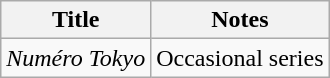<table class="wikitable">
<tr>
<th>Title</th>
<th>Notes</th>
</tr>
<tr>
<td><em>Numéro Tokyo</em></td>
<td>Occasional series</td>
</tr>
</table>
